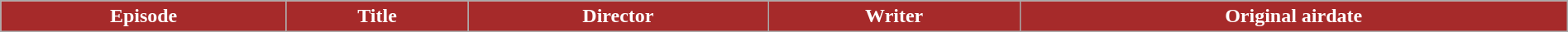<table class="wikitable plainrowheaders" style="width:100%;">
<tr style="color:#fff;">
<th style="background:#A62A2A;">Episode</th>
<th style="background:#A62A2A;">Title</th>
<th style="background:#A62A2A;">Director</th>
<th style="background:#A62A2A;">Writer</th>
<th style="background:#A62A2A;">Original airdate<br>



</th>
</tr>
</table>
